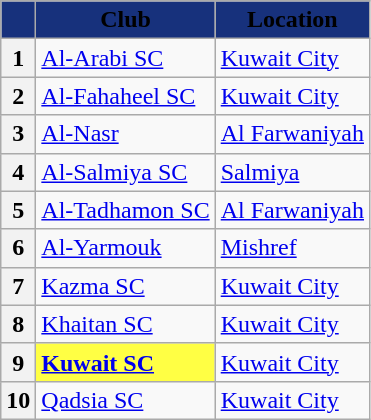<table class="wikitable sortable" style="text-align:left">
<tr>
<th style="background:#17317c;"></th>
<th style="background:#17317c;"><span>Club</span></th>
<th style="background:#17317c;"><span>Location</span></th>
</tr>
<tr>
<th>1</th>
<td><a href='#'>Al-Arabi SC</a></td>
<td><a href='#'>Kuwait City</a></td>
</tr>
<tr>
<th>2</th>
<td><a href='#'>Al-Fahaheel SC</a></td>
<td><a href='#'>Kuwait City</a></td>
</tr>
<tr>
<th>3</th>
<td><a href='#'>Al-Nasr</a></td>
<td><a href='#'>Al Farwaniyah</a></td>
</tr>
<tr>
<th>4</th>
<td><a href='#'>Al-Salmiya SC</a></td>
<td><a href='#'>Salmiya</a></td>
</tr>
<tr>
<th>5</th>
<td><a href='#'>Al-Tadhamon SC</a></td>
<td><a href='#'>Al Farwaniyah</a></td>
</tr>
<tr>
<th>6</th>
<td><a href='#'>Al-Yarmouk</a></td>
<td><a href='#'>Mishref</a></td>
</tr>
<tr>
<th>7</th>
<td><a href='#'>Kazma SC</a></td>
<td><a href='#'>Kuwait City</a></td>
</tr>
<tr>
<th>8</th>
<td><a href='#'>Khaitan SC</a></td>
<td><a href='#'>Kuwait City</a></td>
</tr>
<tr>
<th>9</th>
<td bgcolor=#ffff44><strong><a href='#'>Kuwait SC</a></strong></td>
<td><a href='#'>Kuwait City</a></td>
</tr>
<tr>
<th>10</th>
<td><a href='#'>Qadsia SC</a></td>
<td><a href='#'>Kuwait City</a></td>
</tr>
</table>
